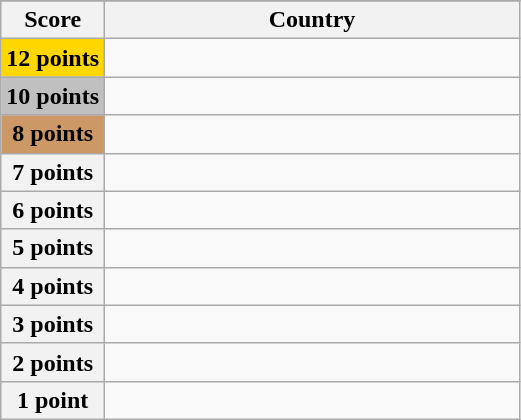<table class="wikitable">
<tr>
</tr>
<tr>
<th scope="col" width="20%">Score</th>
<th scope="col">Country</th>
</tr>
<tr>
<th scope="row" style="background:gold">12 points</th>
<td></td>
</tr>
<tr>
<th scope="row" style="background:silver">10 points</th>
<td></td>
</tr>
<tr>
<th scope="row" style="background:#CC9966">8 points</th>
<td></td>
</tr>
<tr>
<th scope="row">7 points</th>
<td></td>
</tr>
<tr>
<th scope="row">6 points</th>
<td></td>
</tr>
<tr>
<th scope="row">5 points</th>
<td></td>
</tr>
<tr>
<th scope="row">4 points</th>
<td></td>
</tr>
<tr>
<th scope="row">3 points</th>
<td></td>
</tr>
<tr>
<th scope="row">2 points</th>
<td></td>
</tr>
<tr>
<th scope="row">1 point</th>
<td></td>
</tr>
</table>
